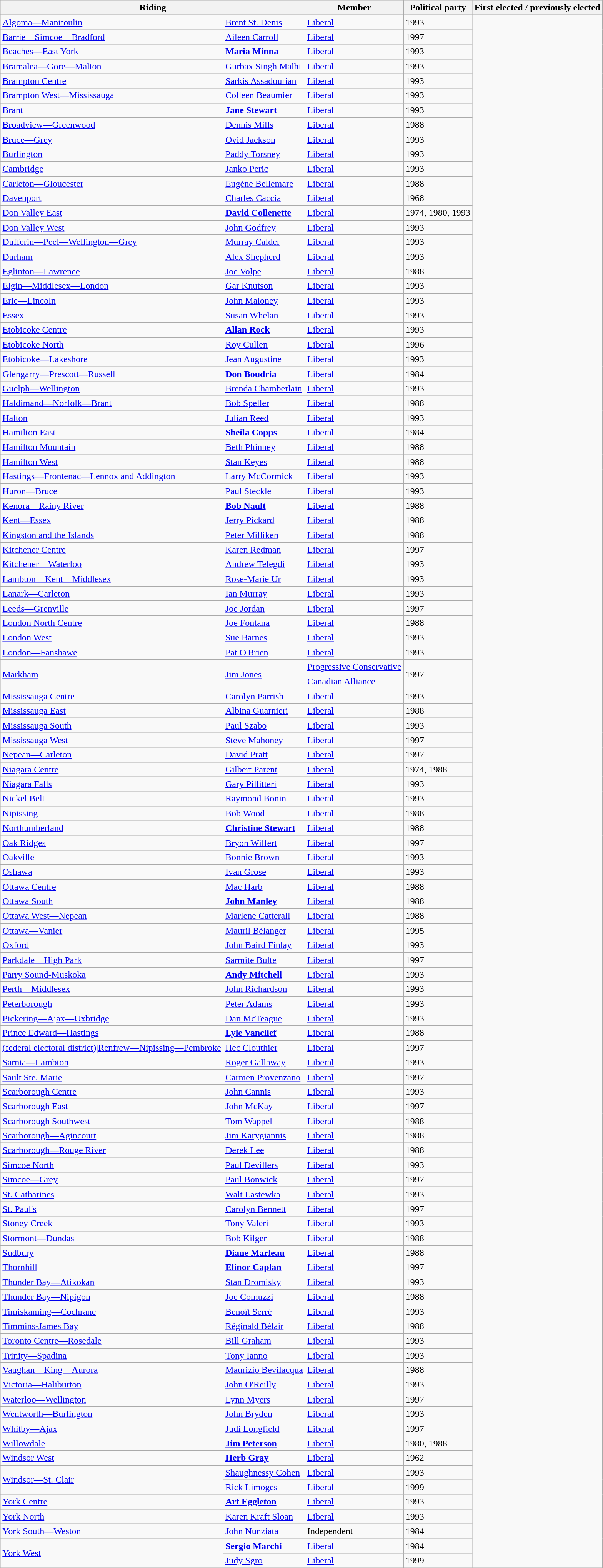<table class="wikitable">
<tr>
<th colspan="2">Riding</th>
<th>Member</th>
<th>Political party</th>
<th>First elected / previously elected</th>
</tr>
<tr>
<td><a href='#'>Algoma—Manitoulin</a></td>
<td><a href='#'>Brent St. Denis</a> </td>
<td><a href='#'>Liberal</a></td>
<td>1993</td>
</tr>
<tr>
<td><a href='#'>Barrie—Simcoe—Bradford</a></td>
<td><a href='#'>Aileen Carroll</a></td>
<td><a href='#'>Liberal</a></td>
<td>1997</td>
</tr>
<tr>
<td><a href='#'>Beaches—East York</a></td>
<td><strong><a href='#'>Maria Minna</a></strong> </td>
<td><a href='#'>Liberal</a></td>
<td>1993</td>
</tr>
<tr>
<td><a href='#'>Bramalea—Gore—Malton</a></td>
<td><a href='#'>Gurbax Singh Malhi</a></td>
<td><a href='#'>Liberal</a></td>
<td>1993</td>
</tr>
<tr>
<td><a href='#'>Brampton Centre</a></td>
<td><a href='#'>Sarkis Assadourian</a></td>
<td><a href='#'>Liberal</a></td>
<td>1993</td>
</tr>
<tr>
<td><a href='#'>Brampton West—Mississauga</a></td>
<td><a href='#'>Colleen Beaumier</a></td>
<td><a href='#'>Liberal</a></td>
<td>1993</td>
</tr>
<tr>
<td><a href='#'>Brant</a></td>
<td><strong><a href='#'>Jane Stewart</a></strong></td>
<td><a href='#'>Liberal</a></td>
<td>1993</td>
</tr>
<tr>
<td><a href='#'>Broadview—Greenwood</a></td>
<td><a href='#'>Dennis Mills</a></td>
<td><a href='#'>Liberal</a></td>
<td>1988</td>
</tr>
<tr>
<td><a href='#'>Bruce—Grey</a></td>
<td><a href='#'>Ovid Jackson</a> </td>
<td><a href='#'>Liberal</a></td>
<td>1993</td>
</tr>
<tr>
<td><a href='#'>Burlington</a></td>
<td><a href='#'>Paddy Torsney</a> </td>
<td><a href='#'>Liberal</a></td>
<td>1993</td>
</tr>
<tr>
<td><a href='#'>Cambridge</a></td>
<td><a href='#'>Janko Peric</a></td>
<td><a href='#'>Liberal</a></td>
<td>1993</td>
</tr>
<tr>
<td><a href='#'>Carleton—Gloucester</a></td>
<td><a href='#'>Eugène Bellemare</a> </td>
<td><a href='#'>Liberal</a></td>
<td>1988</td>
</tr>
<tr>
<td><a href='#'>Davenport</a></td>
<td><a href='#'>Charles Caccia</a></td>
<td><a href='#'>Liberal</a></td>
<td>1968</td>
</tr>
<tr>
<td><a href='#'>Don Valley East</a></td>
<td><strong><a href='#'>David Collenette</a></strong></td>
<td><a href='#'>Liberal</a></td>
<td>1974, 1980, 1993</td>
</tr>
<tr>
<td><a href='#'>Don Valley West</a></td>
<td><a href='#'>John Godfrey</a> </td>
<td><a href='#'>Liberal</a></td>
<td>1993</td>
</tr>
<tr>
<td><a href='#'>Dufferin—Peel—Wellington—Grey</a></td>
<td><a href='#'>Murray Calder</a></td>
<td><a href='#'>Liberal</a></td>
<td>1993</td>
</tr>
<tr>
<td><a href='#'>Durham</a></td>
<td><a href='#'>Alex Shepherd</a> </td>
<td><a href='#'>Liberal</a></td>
<td>1993</td>
</tr>
<tr>
<td><a href='#'>Eglinton—Lawrence</a></td>
<td><a href='#'>Joe Volpe</a> </td>
<td><a href='#'>Liberal</a></td>
<td>1988</td>
</tr>
<tr>
<td><a href='#'>Elgin—Middlesex—London</a></td>
<td><a href='#'>Gar Knutson</a> </td>
<td><a href='#'>Liberal</a></td>
<td>1993</td>
</tr>
<tr>
<td><a href='#'>Erie—Lincoln</a></td>
<td><a href='#'>John Maloney</a> </td>
<td><a href='#'>Liberal</a></td>
<td>1993</td>
</tr>
<tr>
<td><a href='#'>Essex</a></td>
<td><a href='#'>Susan Whelan</a></td>
<td><a href='#'>Liberal</a></td>
<td>1993</td>
</tr>
<tr>
<td><a href='#'>Etobicoke Centre</a></td>
<td><strong><a href='#'>Allan Rock</a></strong></td>
<td><a href='#'>Liberal</a></td>
<td>1993</td>
</tr>
<tr>
<td><a href='#'>Etobicoke North</a></td>
<td><a href='#'>Roy Cullen</a> </td>
<td><a href='#'>Liberal</a></td>
<td>1996</td>
</tr>
<tr>
<td><a href='#'>Etobicoke—Lakeshore</a></td>
<td><a href='#'>Jean Augustine</a></td>
<td><a href='#'>Liberal</a></td>
<td>1993</td>
</tr>
<tr>
<td><a href='#'>Glengarry—Prescott—Russell</a></td>
<td><strong><a href='#'>Don Boudria</a></strong></td>
<td><a href='#'>Liberal</a></td>
<td>1984</td>
</tr>
<tr>
<td><a href='#'>Guelph—Wellington</a></td>
<td><a href='#'>Brenda Chamberlain</a> </td>
<td><a href='#'>Liberal</a></td>
<td>1993</td>
</tr>
<tr>
<td><a href='#'>Haldimand—Norfolk—Brant</a></td>
<td><a href='#'>Bob Speller</a> </td>
<td><a href='#'>Liberal</a></td>
<td>1988</td>
</tr>
<tr>
<td><a href='#'>Halton</a></td>
<td><a href='#'>Julian Reed</a> </td>
<td><a href='#'>Liberal</a></td>
<td>1993</td>
</tr>
<tr>
<td><a href='#'>Hamilton East</a></td>
<td><strong><a href='#'>Sheila Copps</a></strong></td>
<td><a href='#'>Liberal</a></td>
<td>1984</td>
</tr>
<tr>
<td><a href='#'>Hamilton Mountain</a></td>
<td><a href='#'>Beth Phinney</a> </td>
<td><a href='#'>Liberal</a></td>
<td>1988</td>
</tr>
<tr>
<td><a href='#'>Hamilton West</a></td>
<td><a href='#'>Stan Keyes</a> </td>
<td><a href='#'>Liberal</a></td>
<td>1988</td>
</tr>
<tr>
<td><a href='#'>Hastings—Frontenac—Lennox and Addington</a></td>
<td><a href='#'>Larry McCormick</a> </td>
<td><a href='#'>Liberal</a></td>
<td>1993</td>
</tr>
<tr>
<td><a href='#'>Huron—Bruce</a></td>
<td><a href='#'>Paul Steckle</a></td>
<td><a href='#'>Liberal</a></td>
<td>1993</td>
</tr>
<tr>
<td><a href='#'>Kenora—Rainy River</a></td>
<td><strong><a href='#'>Bob Nault</a></strong> </td>
<td><a href='#'>Liberal</a></td>
<td>1988</td>
</tr>
<tr>
<td><a href='#'>Kent—Essex</a></td>
<td><a href='#'>Jerry Pickard</a> </td>
<td><a href='#'>Liberal</a></td>
<td>1988</td>
</tr>
<tr>
<td><a href='#'>Kingston and the Islands</a></td>
<td><a href='#'>Peter Milliken</a></td>
<td><a href='#'>Liberal</a></td>
<td>1988</td>
</tr>
<tr>
<td><a href='#'>Kitchener Centre</a></td>
<td><a href='#'>Karen Redman</a> </td>
<td><a href='#'>Liberal</a></td>
<td>1997</td>
</tr>
<tr>
<td><a href='#'>Kitchener—Waterloo</a></td>
<td><a href='#'>Andrew Telegdi</a> </td>
<td><a href='#'>Liberal</a></td>
<td>1993</td>
</tr>
<tr>
<td><a href='#'>Lambton—Kent—Middlesex</a></td>
<td><a href='#'>Rose-Marie Ur</a></td>
<td><a href='#'>Liberal</a></td>
<td>1993</td>
</tr>
<tr>
<td><a href='#'>Lanark—Carleton</a></td>
<td><a href='#'>Ian Murray</a></td>
<td><a href='#'>Liberal</a></td>
<td>1993</td>
</tr>
<tr>
<td><a href='#'>Leeds—Grenville</a></td>
<td><a href='#'>Joe Jordan</a> </td>
<td><a href='#'>Liberal</a></td>
<td>1997</td>
</tr>
<tr>
<td><a href='#'>London North Centre</a></td>
<td><a href='#'>Joe Fontana</a></td>
<td><a href='#'>Liberal</a></td>
<td>1988</td>
</tr>
<tr>
<td><a href='#'>London West</a></td>
<td><a href='#'>Sue Barnes</a> </td>
<td><a href='#'>Liberal</a></td>
<td>1993</td>
</tr>
<tr>
<td><a href='#'>London—Fanshawe</a></td>
<td><a href='#'>Pat O'Brien</a> </td>
<td><a href='#'>Liberal</a></td>
<td>1993</td>
</tr>
<tr>
<td rowspan="2"><a href='#'>Markham</a></td>
<td rowspan="2"><a href='#'>Jim Jones</a></td>
<td><a href='#'>Progressive Conservative</a></td>
<td rowspan="2">1997</td>
</tr>
<tr>
<td><a href='#'>Canadian Alliance</a></td>
</tr>
<tr>
<td><a href='#'>Mississauga Centre</a></td>
<td><a href='#'>Carolyn Parrish</a> </td>
<td><a href='#'>Liberal</a></td>
<td>1993</td>
</tr>
<tr>
<td><a href='#'>Mississauga East</a></td>
<td><a href='#'>Albina Guarnieri</a></td>
<td><a href='#'>Liberal</a></td>
<td>1988</td>
</tr>
<tr>
<td><a href='#'>Mississauga South</a></td>
<td><a href='#'>Paul Szabo</a> </td>
<td><a href='#'>Liberal</a></td>
<td>1993</td>
</tr>
<tr>
<td><a href='#'>Mississauga West</a></td>
<td><a href='#'>Steve Mahoney</a></td>
<td><a href='#'>Liberal</a></td>
<td>1997</td>
</tr>
<tr>
<td><a href='#'>Nepean—Carleton</a></td>
<td><a href='#'>David Pratt</a></td>
<td><a href='#'>Liberal</a></td>
<td>1997</td>
</tr>
<tr>
<td><a href='#'>Niagara Centre</a></td>
<td><a href='#'>Gilbert Parent</a> </td>
<td><a href='#'>Liberal</a></td>
<td>1974, 1988</td>
</tr>
<tr>
<td><a href='#'>Niagara Falls</a></td>
<td><a href='#'>Gary Pillitteri</a></td>
<td><a href='#'>Liberal</a></td>
<td>1993</td>
</tr>
<tr>
<td><a href='#'>Nickel Belt</a></td>
<td><a href='#'>Raymond Bonin</a></td>
<td><a href='#'>Liberal</a></td>
<td>1993</td>
</tr>
<tr>
<td><a href='#'>Nipissing</a></td>
<td><a href='#'>Bob Wood</a> </td>
<td><a href='#'>Liberal</a></td>
<td>1988</td>
</tr>
<tr>
<td><a href='#'>Northumberland</a></td>
<td><strong><a href='#'>Christine Stewart</a></strong></td>
<td><a href='#'>Liberal</a></td>
<td>1988</td>
</tr>
<tr>
<td><a href='#'>Oak Ridges</a></td>
<td><a href='#'>Bryon Wilfert</a></td>
<td><a href='#'>Liberal</a></td>
<td>1997</td>
</tr>
<tr>
<td><a href='#'>Oakville</a></td>
<td><a href='#'>Bonnie Brown</a> </td>
<td><a href='#'>Liberal</a></td>
<td>1993</td>
</tr>
<tr>
<td><a href='#'>Oshawa</a></td>
<td><a href='#'>Ivan Grose</a></td>
<td><a href='#'>Liberal</a></td>
<td>1993</td>
</tr>
<tr>
<td><a href='#'>Ottawa Centre</a></td>
<td><a href='#'>Mac Harb</a></td>
<td><a href='#'>Liberal</a></td>
<td>1988</td>
</tr>
<tr>
<td><a href='#'>Ottawa South</a></td>
<td><strong><a href='#'>John Manley</a></strong></td>
<td><a href='#'>Liberal</a></td>
<td>1988</td>
</tr>
<tr>
<td><a href='#'>Ottawa West—Nepean</a></td>
<td><a href='#'>Marlene Catterall</a></td>
<td><a href='#'>Liberal</a></td>
<td>1988</td>
</tr>
<tr>
<td><a href='#'>Ottawa—Vanier</a></td>
<td><a href='#'>Mauril Bélanger</a> </td>
<td><a href='#'>Liberal</a></td>
<td>1995</td>
</tr>
<tr>
<td><a href='#'>Oxford</a></td>
<td><a href='#'>John Baird Finlay</a> </td>
<td><a href='#'>Liberal</a></td>
<td>1993</td>
</tr>
<tr>
<td><a href='#'>Parkdale—High Park</a></td>
<td><a href='#'>Sarmite Bulte</a> </td>
<td><a href='#'>Liberal</a></td>
<td>1997</td>
</tr>
<tr>
<td><a href='#'>Parry Sound-Muskoka</a></td>
<td><strong><a href='#'>Andy Mitchell</a></strong></td>
<td><a href='#'>Liberal</a></td>
<td>1993</td>
</tr>
<tr>
<td><a href='#'>Perth—Middlesex</a></td>
<td><a href='#'>John Richardson</a> </td>
<td><a href='#'>Liberal</a></td>
<td>1993</td>
</tr>
<tr>
<td><a href='#'>Peterborough</a></td>
<td><a href='#'>Peter Adams</a> </td>
<td><a href='#'>Liberal</a></td>
<td>1993</td>
</tr>
<tr>
<td><a href='#'>Pickering—Ajax—Uxbridge</a></td>
<td><a href='#'>Dan McTeague</a></td>
<td><a href='#'>Liberal</a></td>
<td>1993</td>
</tr>
<tr>
<td><a href='#'>Prince Edward—Hastings</a></td>
<td><strong><a href='#'>Lyle Vanclief</a></strong></td>
<td><a href='#'>Liberal</a></td>
<td>1988</td>
</tr>
<tr>
<td><a href='#'>(federal electoral district)|Renfrew—Nipissing—Pembroke</a></td>
<td><a href='#'>Hec Clouthier</a> </td>
<td><a href='#'>Liberal</a></td>
<td>1997</td>
</tr>
<tr>
<td><a href='#'>Sarnia—Lambton</a></td>
<td><a href='#'>Roger Gallaway</a></td>
<td><a href='#'>Liberal</a></td>
<td>1993</td>
</tr>
<tr>
<td><a href='#'>Sault Ste. Marie</a></td>
<td><a href='#'>Carmen Provenzano</a> </td>
<td><a href='#'>Liberal</a></td>
<td>1997</td>
</tr>
<tr>
<td><a href='#'>Scarborough Centre</a></td>
<td><a href='#'>John Cannis</a> </td>
<td><a href='#'>Liberal</a></td>
<td>1993</td>
</tr>
<tr>
<td><a href='#'>Scarborough East</a></td>
<td><a href='#'>John McKay</a></td>
<td><a href='#'>Liberal</a></td>
<td>1997</td>
</tr>
<tr>
<td><a href='#'>Scarborough Southwest</a></td>
<td><a href='#'>Tom Wappel</a></td>
<td><a href='#'>Liberal</a></td>
<td>1988</td>
</tr>
<tr>
<td><a href='#'>Scarborough—Agincourt</a></td>
<td><a href='#'>Jim Karygiannis</a></td>
<td><a href='#'>Liberal</a></td>
<td>1988</td>
</tr>
<tr>
<td><a href='#'>Scarborough—Rouge River</a></td>
<td><a href='#'>Derek Lee</a> </td>
<td><a href='#'>Liberal</a></td>
<td>1988</td>
</tr>
<tr>
<td><a href='#'>Simcoe North</a></td>
<td><a href='#'>Paul Devillers</a> </td>
<td><a href='#'>Liberal</a></td>
<td>1993</td>
</tr>
<tr>
<td><a href='#'>Simcoe—Grey</a></td>
<td><a href='#'>Paul Bonwick</a></td>
<td><a href='#'>Liberal</a></td>
<td>1997</td>
</tr>
<tr>
<td><a href='#'>St. Catharines</a></td>
<td><a href='#'>Walt Lastewka</a> </td>
<td><a href='#'>Liberal</a></td>
<td>1993</td>
</tr>
<tr>
<td><a href='#'>St. Paul's</a></td>
<td><a href='#'>Carolyn Bennett</a></td>
<td><a href='#'>Liberal</a></td>
<td>1997</td>
</tr>
<tr>
<td><a href='#'>Stoney Creek</a></td>
<td><a href='#'>Tony Valeri</a> </td>
<td><a href='#'>Liberal</a></td>
<td>1993</td>
</tr>
<tr>
<td><a href='#'>Stormont—Dundas</a></td>
<td><a href='#'>Bob Kilger</a></td>
<td><a href='#'>Liberal</a></td>
<td>1988</td>
</tr>
<tr>
<td><a href='#'>Sudbury</a></td>
<td><strong><a href='#'>Diane Marleau</a></strong></td>
<td><a href='#'>Liberal</a></td>
<td>1988</td>
</tr>
<tr>
<td><a href='#'>Thornhill</a></td>
<td><strong><a href='#'>Elinor Caplan</a></strong> </td>
<td><a href='#'>Liberal</a></td>
<td>1997</td>
</tr>
<tr>
<td><a href='#'>Thunder Bay—Atikokan</a></td>
<td><a href='#'>Stan Dromisky</a> </td>
<td><a href='#'>Liberal</a></td>
<td>1993</td>
</tr>
<tr>
<td><a href='#'>Thunder Bay—Nipigon</a></td>
<td><a href='#'>Joe Comuzzi</a></td>
<td><a href='#'>Liberal</a></td>
<td>1988</td>
</tr>
<tr>
<td><a href='#'>Timiskaming—Cochrane</a></td>
<td><a href='#'>Benoît Serré</a> </td>
<td><a href='#'>Liberal</a></td>
<td>1993</td>
</tr>
<tr>
<td><a href='#'>Timmins-James Bay</a></td>
<td><a href='#'>Réginald Bélair</a></td>
<td><a href='#'>Liberal</a></td>
<td>1988</td>
</tr>
<tr>
<td><a href='#'>Toronto Centre—Rosedale</a></td>
<td><a href='#'>Bill Graham</a></td>
<td><a href='#'>Liberal</a></td>
<td>1993</td>
</tr>
<tr>
<td><a href='#'>Trinity—Spadina</a></td>
<td><a href='#'>Tony Ianno</a> </td>
<td><a href='#'>Liberal</a></td>
<td>1993</td>
</tr>
<tr>
<td><a href='#'>Vaughan—King—Aurora</a></td>
<td><a href='#'>Maurizio Bevilacqua</a></td>
<td><a href='#'>Liberal</a></td>
<td>1988</td>
</tr>
<tr>
<td><a href='#'>Victoria—Haliburton</a></td>
<td><a href='#'>John O'Reilly</a></td>
<td><a href='#'>Liberal</a></td>
<td>1993</td>
</tr>
<tr>
<td><a href='#'>Waterloo—Wellington</a></td>
<td><a href='#'>Lynn Myers</a> </td>
<td><a href='#'>Liberal</a></td>
<td>1997</td>
</tr>
<tr>
<td><a href='#'>Wentworth—Burlington</a></td>
<td><a href='#'>John Bryden</a></td>
<td><a href='#'>Liberal</a></td>
<td>1993</td>
</tr>
<tr>
<td><a href='#'>Whitby—Ajax</a></td>
<td><a href='#'>Judi Longfield</a> </td>
<td><a href='#'>Liberal</a></td>
<td>1997</td>
</tr>
<tr>
<td><a href='#'>Willowdale</a></td>
<td><strong><a href='#'>Jim Peterson</a></strong></td>
<td><a href='#'>Liberal</a></td>
<td>1980, 1988</td>
</tr>
<tr>
<td><a href='#'>Windsor West</a></td>
<td><strong><a href='#'>Herb Gray</a></strong></td>
<td><a href='#'>Liberal</a></td>
<td>1962</td>
</tr>
<tr>
<td rowspan="2"><a href='#'>Windsor—St. Clair</a></td>
<td><a href='#'>Shaughnessy Cohen</a></td>
<td><a href='#'>Liberal</a></td>
<td>1993</td>
</tr>
<tr>
<td><a href='#'>Rick Limoges</a></td>
<td><a href='#'>Liberal</a></td>
<td>1999</td>
</tr>
<tr>
<td><a href='#'>York Centre</a></td>
<td><strong><a href='#'>Art Eggleton</a></strong></td>
<td><a href='#'>Liberal</a></td>
<td>1993</td>
</tr>
<tr>
<td><a href='#'>York North</a></td>
<td><a href='#'>Karen Kraft Sloan</a> </td>
<td><a href='#'>Liberal</a></td>
<td>1993</td>
</tr>
<tr>
<td><a href='#'>York South—Weston</a></td>
<td><a href='#'>John Nunziata</a></td>
<td>Independent</td>
<td>1984</td>
</tr>
<tr>
<td rowspan="2"><a href='#'>York West</a></td>
<td><strong><a href='#'>Sergio Marchi</a></strong></td>
<td><a href='#'>Liberal</a></td>
<td>1984</td>
</tr>
<tr>
<td><a href='#'>Judy Sgro</a></td>
<td><a href='#'>Liberal</a></td>
<td>1999</td>
</tr>
</table>
